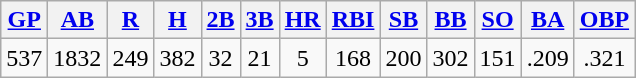<table class="wikitable">
<tr>
<th><a href='#'>GP</a></th>
<th><a href='#'>AB</a></th>
<th><a href='#'>R</a></th>
<th><a href='#'>H</a></th>
<th><a href='#'>2B</a></th>
<th><a href='#'>3B</a></th>
<th><a href='#'>HR</a></th>
<th><a href='#'>RBI</a></th>
<th><a href='#'>SB</a></th>
<th><a href='#'>BB</a></th>
<th><a href='#'>SO</a></th>
<th><a href='#'>BA</a></th>
<th><a href='#'>OBP</a></th>
</tr>
<tr align=center>
<td>537</td>
<td>1832</td>
<td>249</td>
<td>382</td>
<td>32</td>
<td>21</td>
<td>5</td>
<td>168</td>
<td>200</td>
<td>302</td>
<td>151</td>
<td>.209</td>
<td>.321</td>
</tr>
</table>
